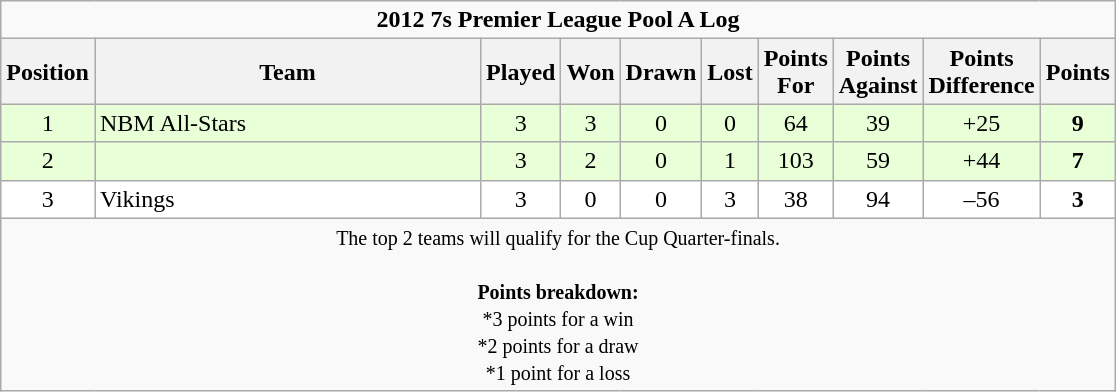<table class="wikitable" style="text-align: center;">
<tr>
<td colspan="10" cellpadding="0" cellspacing="0"><strong>2012 7s Premier League Pool A Log</strong></td>
</tr>
<tr>
<th bgcolor="#efefef" width="20">Position</th>
<th bgcolor="#efefef" width="250">Team</th>
<th bgcolor="#efefef" width="20">Played</th>
<th bgcolor="#efefef" width="20">Won</th>
<th bgcolor="#efefef" width="20">Drawn</th>
<th bgcolor="#efefef" width="20">Lost</th>
<th bgcolor="#efefef" width="20">Points For</th>
<th bgcolor="#efefef" width="20">Points Against</th>
<th bgcolor="#efefef" width="20">Points Difference</th>
<th bgcolor="#efefef" width="20">Points<br></th>
</tr>
<tr bgcolor=#E8FFD8>
<td>1</td>
<td align=left>NBM All-Stars</td>
<td>3</td>
<td>3</td>
<td>0</td>
<td>0</td>
<td>64</td>
<td>39</td>
<td>+25</td>
<td><strong>9</strong></td>
</tr>
<tr bgcolor=#E8FFD8>
<td>2</td>
<td align=left></td>
<td>3</td>
<td>2</td>
<td>0</td>
<td>1</td>
<td>103</td>
<td>59</td>
<td>+44</td>
<td><strong>7</strong></td>
</tr>
<tr bgcolor=#FFFFFF>
<td>3</td>
<td align=left>Vikings</td>
<td>3</td>
<td>0</td>
<td>0</td>
<td>3</td>
<td>38</td>
<td>94</td>
<td>–56</td>
<td><strong>3</strong></td>
</tr>
<tr |align=left|>
<td colspan="10" style="border:0px"><small>The top 2 teams will qualify for the Cup Quarter-finals.<br><br><strong>Points breakdown:</strong><br>*3 points for a win<br>*2 points for a draw<br>*1 point for a loss</small></td>
</tr>
</table>
